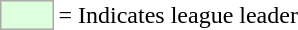<table>
<tr>
<td style="background:#DDFFDD; border:1px solid #aaa; width:2em;"></td>
<td>= Indicates league leader</td>
</tr>
</table>
